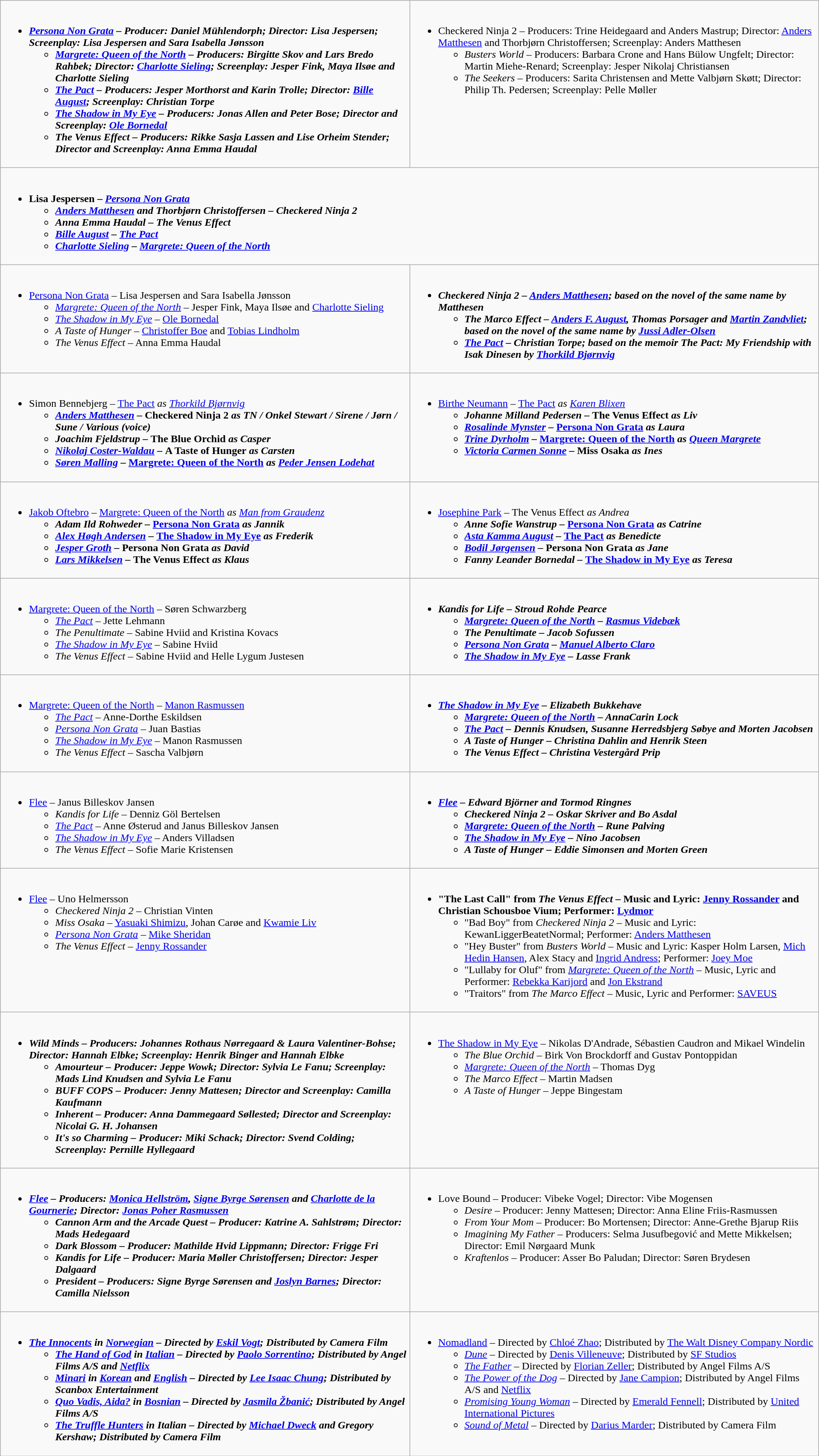<table class=wikitable style="width="100%">
<tr>
<td valign="top" width="50%"><br><ul><li><strong><em><a href='#'>Persona Non Grata</a><em> – Producer: Daniel Mühlendorph; Director: Lisa Jespersen; Screenplay: Lisa Jespersen and Sara Isabella Jønsson<strong><ul><li></em><a href='#'>Margrete: Queen of the North</a><em> – Producers: Birgitte Skov and Lars Bredo Rahbek; Director: <a href='#'>Charlotte Sieling</a>; Screenplay: Jesper Fink, Maya Ilsøe and Charlotte Sieling</li><li></em><a href='#'>The Pact</a><em> – Producers: Jesper Morthorst and Karin Trolle; Director: <a href='#'>Bille August</a>; Screenplay: Christian Torpe</li><li></em><a href='#'>The Shadow in My Eye</a><em> – Producers: Jonas Allen and Peter Bose; Director and Screenplay: <a href='#'>Ole Bornedal</a></li><li></em>The Venus Effect<em> – Producers: Rikke Sasja Lassen and Lise Orheim Stender; Director and Screenplay: Anna Emma Haudal</li></ul></li></ul></td>
<td valign="top" width="50%"><br><ul><li></em></strong>Checkered Ninja 2</em> – Producers: Trine Heidegaard and Anders Mastrup; Director: <a href='#'>Anders Matthesen</a> and Thorbjørn Christoffersen; Screenplay: Anders Matthesen</strong><ul><li><em>Busters World</em> – Producers: Barbara Crone and Hans Bülow Ungfelt; Director: Martin Miehe-Renard; Screenplay: Jesper Nikolaj Christiansen</li><li><em>The Seekers</em> – Producers: Sarita Christensen and Mette Valbjørn Skøtt; Director: Philip Th. Pedersen; Screenplay: Pelle Møller</li></ul></li></ul></td>
</tr>
<tr>
<td valign="top" width="50%" colspan="2"><br><ul><li><strong>Lisa Jespersen – <em><a href='#'>Persona Non Grata</a><strong><em><ul><li><a href='#'>Anders Matthesen</a> and Thorbjørn Christoffersen – </em>Checkered Ninja 2<em></li><li>Anna Emma Haudal – </em>The Venus Effect<em></li><li><a href='#'>Bille August</a> – </em><a href='#'>The Pact</a><em></li><li><a href='#'>Charlotte Sieling</a> – </em><a href='#'>Margrete: Queen of the North</a><em></li></ul></li></ul></td>
</tr>
<tr>
<td valign="top" width="50%"><br><ul><li></em></strong><a href='#'>Persona Non Grata</a></em> – Lisa Jespersen and Sara Isabella Jønsson</strong><ul><li><em><a href='#'>Margrete: Queen of the North</a></em> – Jesper Fink, Maya Ilsøe and <a href='#'>Charlotte Sieling</a></li><li><em><a href='#'>The Shadow in My Eye</a></em> – <a href='#'>Ole Bornedal</a></li><li><em>A Taste of Hunger</em> – <a href='#'>Christoffer Boe</a> and <a href='#'>Tobias Lindholm</a></li><li><em>The Venus Effect</em> – Anna Emma Haudal</li></ul></li></ul></td>
<td valign="top" width="50%"><br><ul><li><strong><em>Checkered Ninja 2<em> – <a href='#'>Anders Matthesen</a>; based on the novel of the same name by Matthesen<strong><ul><li></em>The Marco Effect<em> – <a href='#'>Anders F. August</a>, Thomas Porsager and <a href='#'>Martin Zandvliet</a>; based on the novel of the same name by <a href='#'>Jussi Adler-Olsen</a></li><li></em><a href='#'>The Pact</a><em> – Christian Torpe; based on the memoir </em>The Pact: My Friendship with Isak Dinesen<em> by <a href='#'>Thorkild Bjørnvig</a></li></ul></li></ul></td>
</tr>
<tr>
<td valign="top" width="50%"><br><ul><li></strong>Simon Bennebjerg – </em><a href='#'>The Pact</a><em> as <a href='#'>Thorkild Bjørnvig</a><strong><ul><li><a href='#'>Anders Matthesen</a> – </em>Checkered Ninja 2<em> as TN / Onkel Stewart / Sirene / Jørn / Sune / Various (voice)</li><li>Joachim Fjeldstrup – </em>The Blue Orchid<em> as Casper</li><li><a href='#'>Nikolaj Coster-Waldau</a> – </em>A Taste of Hunger<em> as Carsten</li><li><a href='#'>Søren Malling</a> – </em><a href='#'>Margrete: Queen of the North</a><em> as <a href='#'>Peder Jensen Lodehat</a></li></ul></li></ul></td>
<td valign="top" width="50%"><br><ul><li></strong><a href='#'>Birthe Neumann</a> – </em><a href='#'>The Pact</a><em> as <a href='#'>Karen Blixen</a><strong><ul><li>Johanne Milland Pedersen – </em>The Venus Effect<em> as Liv</li><li><a href='#'>Rosalinde Mynster</a> – </em><a href='#'>Persona Non Grata</a><em> as Laura</li><li><a href='#'>Trine Dyrholm</a> – </em><a href='#'>Margrete: Queen of the North</a><em> as <a href='#'>Queen Margrete</a></li><li><a href='#'>Victoria Carmen Sonne</a> – </em>Miss Osaka<em> as Ines</li></ul></li></ul></td>
</tr>
<tr>
<td valign="top" width="50%"><br><ul><li></strong><a href='#'>Jakob Oftebro</a> – </em><a href='#'>Margrete: Queen of the North</a><em> as <a href='#'>Man from Graudenz</a><strong><ul><li>Adam Ild Rohweder – </em><a href='#'>Persona Non Grata</a><em> as Jannik</li><li><a href='#'>Alex Høgh Andersen</a> – </em><a href='#'>The Shadow in My Eye</a><em> as Frederik</li><li><a href='#'>Jesper Groth</a> – </em>Persona Non Grata<em> as David</li><li><a href='#'>Lars Mikkelsen</a> – </em>The Venus Effect<em> as Klaus</li></ul></li></ul></td>
<td valign="top" width="50%"><br><ul><li></strong><a href='#'>Josephine Park</a> – </em>The Venus Effect<em> as Andrea<strong><ul><li>Anne Sofie Wanstrup – </em><a href='#'>Persona Non Grata</a><em> as Catrine</li><li><a href='#'>Asta Kamma August</a> – </em><a href='#'>The Pact</a><em> as Benedicte</li><li><a href='#'>Bodil Jørgensen</a> – </em>Persona Non Grata<em> as Jane</li><li>Fanny Leander Bornedal – </em><a href='#'>The Shadow in My Eye</a><em> as Teresa</li></ul></li></ul></td>
</tr>
<tr>
<td valign="top" width="50%"><br><ul><li></em></strong><a href='#'>Margrete: Queen of the North</a></em> – Søren Schwarzberg</strong><ul><li><em><a href='#'>The Pact</a></em> – Jette Lehmann</li><li><em>The Penultimate</em> – Sabine Hviid and Kristina Kovacs</li><li><em><a href='#'>The Shadow in My Eye</a></em> – Sabine Hviid</li><li><em>The Venus Effect</em> – Sabine Hviid and Helle Lygum Justesen</li></ul></li></ul></td>
<td valign="top" width="50%"><br><ul><li><strong><em>Kandis for Life<em> – Stroud Rohde Pearce<strong><ul><li></em><a href='#'>Margrete: Queen of the North</a><em> – <a href='#'>Rasmus Videbæk</a></li><li></em>The Penultimate<em> – Jacob Sofussen</li><li></em><a href='#'>Persona Non Grata</a><em> – <a href='#'>Manuel Alberto Claro</a></li><li></em><a href='#'>The Shadow in My Eye</a><em> – Lasse Frank</li></ul></li></ul></td>
</tr>
<tr>
<td valign="top" width="50%"><br><ul><li></em></strong><a href='#'>Margrete: Queen of the North</a></em> – <a href='#'>Manon Rasmussen</a></strong><ul><li><em><a href='#'>The Pact</a></em> – Anne-Dorthe Eskildsen</li><li><em><a href='#'>Persona Non Grata</a></em> – Juan Bastias</li><li><em><a href='#'>The Shadow in My Eye</a></em> – Manon Rasmussen</li><li><em>The Venus Effect</em> – Sascha Valbjørn</li></ul></li></ul></td>
<td valign="top" width="50%"><br><ul><li><strong><em><a href='#'>The Shadow in My Eye</a><em> – Elizabeth Bukkehave<strong><ul><li></em><a href='#'>Margrete: Queen of the North</a><em> – AnnaCarin Lock</li><li></em><a href='#'>The Pact</a><em> – Dennis Knudsen, Susanne Herredsbjerg Søbye and Morten Jacobsen</li><li></em>A Taste of Hunger<em> – Christina Dahlin and Henrik Steen</li><li></em>The Venus Effect<em> – Christina Vestergård Prip</li></ul></li></ul></td>
</tr>
<tr>
<td valign="top" width="50%"><br><ul><li></em></strong><a href='#'>Flee</a></em> – Janus Billeskov Jansen</strong><ul><li><em>Kandis for Life</em> – Denniz Göl Bertelsen</li><li><em><a href='#'>The Pact</a></em> – Anne Østerud and Janus Billeskov Jansen</li><li><em><a href='#'>The Shadow in My Eye</a></em> – Anders Villadsen</li><li><em>The Venus Effect</em> – Sofie Marie Kristensen</li></ul></li></ul></td>
<td valign="top" width="50%"><br><ul><li><strong><em><a href='#'>Flee</a><em> – Edward Björner and Tormod Ringnes<strong><ul><li></em>Checkered Ninja 2<em> – Oskar Skriver and Bo Asdal</li><li></em><a href='#'>Margrete: Queen of the North</a><em> – Rune Palving</li><li></em><a href='#'>The Shadow in My Eye</a><em> – Nino Jacobsen</li><li></em>A Taste of Hunger<em> – Eddie Simonsen and Morten Green</li></ul></li></ul></td>
</tr>
<tr>
<td valign="top" width="50%"><br><ul><li></em></strong><a href='#'>Flee</a></em> – Uno Helmersson</strong><ul><li><em>Checkered Ninja 2</em> – Christian Vinten</li><li><em>Miss Osaka</em> – <a href='#'>Yasuaki Shimizu</a>, Johan Carøe and <a href='#'>Kwamie Liv</a></li><li><em><a href='#'>Persona Non Grata</a></em> – <a href='#'>Mike Sheridan</a></li><li><em>The Venus Effect</em> – <a href='#'>Jenny Rossander</a></li></ul></li></ul></td>
<td valign="top" width="50%"><br><ul><li><strong>"The Last Call" from <em>The Venus Effect</em> – Music and Lyric: <a href='#'>Jenny Rossander</a> and Christian Schousboe Vium; Performer: <a href='#'>Lydmor</a></strong><ul><li>"Bad Boy" from <em>Checkered Ninja 2</em> – Music and Lyric: KewanLiggerBeatetNormal; Performer: <a href='#'>Anders Matthesen</a></li><li>"Hey Buster" from <em>Busters World</em> – Music and Lyric: Kasper Holm Larsen, <a href='#'>Mich Hedin Hansen</a>, Alex Stacy and <a href='#'>Ingrid Andress</a>; Performer: <a href='#'>Joey Moe</a></li><li>"Lullaby for Oluf" from <em><a href='#'>Margrete: Queen of the North</a></em> – Music, Lyric and Performer: <a href='#'>Rebekka Karijord</a> and <a href='#'>Jon Ekstrand</a></li><li>"Traitors" from <em>The Marco Effect</em> – Music, Lyric and Performer: <a href='#'>SAVEUS</a></li></ul></li></ul></td>
</tr>
<tr>
<td valign="top" width="50%"><br><ul><li><strong><em>Wild Minds<em> – Producers: Johannes Rothaus Nørregaard & Laura Valentiner-Bohse; Director: Hannah Elbke; Screenplay: Henrik Binger and Hannah Elbke<strong><ul><li></em>Amourteur<em> – Producer: Jeppe Wowk; Director: Sylvia Le Fanu; Screenplay: Mads Lind Knudsen and Sylvia Le Fanu</li><li></em>BUFF COPS<em> – Producer: Jenny Mattesen; Director and Screenplay: Camilla Kaufmann</li><li></em>Inherent<em> – Producer: Anna Dammegaard Søllested; Director and Screenplay: Nicolai G. H. Johansen</li><li></em>It's so Charming<em> – Producer: Miki Schack; Director: Svend Colding; Screenplay: Pernille Hyllegaard</li></ul></li></ul></td>
<td valign="top" width="50%"><br><ul><li></em></strong><a href='#'>The Shadow in My Eye</a></em> – Nikolas D'Andrade, Sébastien Caudron and Mikael Windelin</strong><ul><li><em>The Blue Orchid</em> – Birk Von Brockdorff and Gustav Pontoppidan</li><li><em><a href='#'>Margrete: Queen of the North</a></em> – Thomas Dyg</li><li><em>The Marco Effect</em> – Martin Madsen</li><li><em>A Taste of Hunger</em> – Jeppe Bingestam</li></ul></li></ul></td>
</tr>
<tr>
<td valign="top" width="50%"><br><ul><li><strong><em><a href='#'>Flee</a><em> – Producers: <a href='#'>Monica Hellström</a>, <a href='#'>Signe Byrge Sørensen</a> and <a href='#'>Charlotte de la Gournerie</a>; Director: <a href='#'>Jonas Poher Rasmussen</a><strong><ul><li></em>Cannon Arm and the Arcade Quest<em> – Producer: Katrine A. Sahlstrøm; Director: Mads Hedegaard</li><li></em>Dark Blossom<em> – Producer: Mathilde Hvid Lippmann; Director: Frigge Fri</li><li></em>Kandis for Life<em> – Producer: Maria Møller Christoffersen; Director: Jesper Dalgaard</li><li></em>President<em> – Producers: Signe Byrge Sørensen and <a href='#'>Joslyn Barnes</a>; Director: Camilla Nielsson</li></ul></li></ul></td>
<td valign="top" width="50%"><br><ul><li></em></strong>Love Bound</em> – Producer: Vibeke Vogel; Director: Vibe Mogensen</strong><ul><li><em>Desire</em> – Producer: Jenny Mattesen; Director: Anna Eline Friis-Rasmussen</li><li><em>From Your Mom</em> – Producer: Bo Mortensen; Director: Anne-Grethe Bjarup Riis</li><li><em>Imagining My Father</em> – Producers: Selma Jusufbegović and Mette Mikkelsen; Director: Emil Nørgaard Munk</li><li><em>Kraftenlos</em> – Producer: Asser Bo Paludan; Director: Søren Brydesen</li></ul></li></ul></td>
</tr>
<tr>
<td valign="top" width="50%"><br><ul><li><strong><em><a href='#'>The Innocents</a><em> in <a href='#'>Norwegian</a> – Directed by <a href='#'>Eskil Vogt</a>; Distributed by Camera Film<strong><ul><li></em><a href='#'>The Hand of God</a><em> in <a href='#'>Italian</a> – Directed by <a href='#'>Paolo Sorrentino</a>; Distributed by Angel Films A/S and <a href='#'>Netflix</a></li><li></em><a href='#'>Minari</a><em> in <a href='#'>Korean</a> and <a href='#'>English</a> – Directed by <a href='#'>Lee Isaac Chung</a>; Distributed by Scanbox Entertainment</li><li></em><a href='#'>Quo Vadis, Aida?</a><em> in <a href='#'>Bosnian</a> – Directed by <a href='#'>Jasmila Žbanić</a>; Distributed by Angel Films A/S</li><li></em><a href='#'>The Truffle Hunters</a><em> in Italian – Directed by <a href='#'>Michael Dweck</a> and Gregory Kershaw; Distributed by Camera Film</li></ul></li></ul></td>
<td valign="top" width="50%"><br><ul><li></em></strong><a href='#'>Nomadland</a></em> – Directed by <a href='#'>Chloé Zhao</a>; Distributed by <a href='#'>The Walt Disney Company Nordic</a></strong><ul><li><em><a href='#'>Dune</a></em> – Directed by <a href='#'>Denis Villeneuve</a>; Distributed by <a href='#'>SF Studios</a></li><li><em><a href='#'>The Father</a></em> – Directed by <a href='#'>Florian Zeller</a>; Distributed by Angel Films A/S</li><li><em><a href='#'>The Power of the Dog</a></em> – Directed by <a href='#'>Jane Campion</a>; Distributed by Angel Films A/S and <a href='#'>Netflix</a></li><li><em><a href='#'>Promising Young Woman</a></em> – Directed by <a href='#'>Emerald Fennell</a>; Distributed by <a href='#'>United International Pictures</a></li><li><em><a href='#'>Sound of Metal</a></em> – Directed by <a href='#'>Darius Marder</a>; Distributed by Camera Film</li></ul></li></ul></td>
</tr>
</table>
